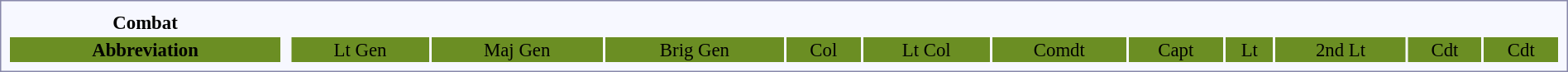<table style="border:1px solid #8888aa; background-color:#f7f8ff; padding:5px; font-size:95%; margin: 0px 12px 12px 0px; width: 100%">
<tr style="text-align:center;">
<th>Combat</th>
<td colspan=4 rowspan=2></td>
<td colspan=2></td>
<td colspan=2></td>
<td colspan=2></td>
<td colspan=2></td>
<td colspan=2></td>
<td colspan=2></td>
<td colspan=2></td>
<td colspan=3></td>
<td colspan=3></td>
<td colspan=6></td>
<td colspan=6></td>
</tr>
<tr style="background:#6b8e23; text-align:center;">
<td><strong>Abbreviation</strong></td>
<td colspan=2>Lt Gen</td>
<td colspan=2>Maj Gen</td>
<td colspan=2>Brig Gen</td>
<td colspan=2>Col</td>
<td colspan=2>Lt Col</td>
<td colspan=2>Comdt</td>
<td colspan=2>Capt</td>
<td colspan=3>Lt</td>
<td colspan=3>2nd Lt</td>
<td colspan=6>Cdt</td>
<td colspan=6>Cdt</td>
</tr>
</table>
